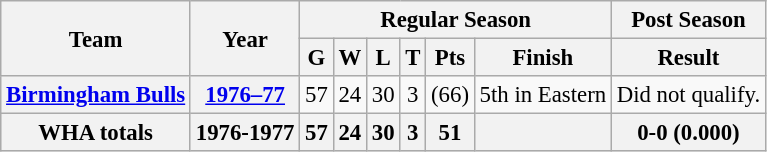<table class="wikitable" style="font-size: 95%; text-align:center;">
<tr>
<th rowspan="2">Team</th>
<th rowspan="2">Year</th>
<th colspan="6">Regular Season</th>
<th colspan="1">Post Season</th>
</tr>
<tr>
<th>G</th>
<th>W</th>
<th>L</th>
<th>T</th>
<th>Pts</th>
<th>Finish</th>
<th>Result</th>
</tr>
<tr>
<th><a href='#'>Birmingham Bulls</a></th>
<th><a href='#'>1976–77</a></th>
<td>57</td>
<td>24</td>
<td>30</td>
<td>3</td>
<td>(66)</td>
<td>5th in Eastern</td>
<td>Did not qualify.</td>
</tr>
<tr align="centre" bgcolor="#dddddd">
<th>WHA totals</th>
<th>1976-1977</th>
<th>57</th>
<th>24</th>
<th>30</th>
<th>3</th>
<th>51</th>
<th></th>
<th>0-0 (0.000)</th>
</tr>
</table>
